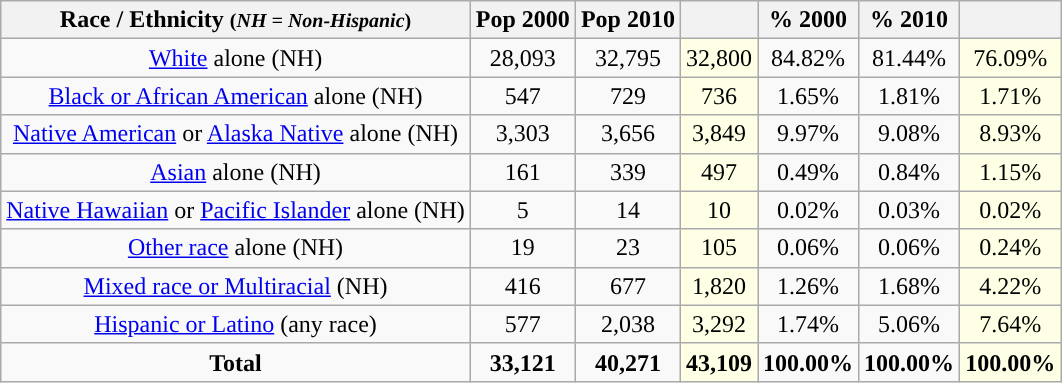<table class="wikitable" style="text-align:center;">
<tr>
<th>Race / Ethnicity <small>(<em>NH = Non-Hispanic</em>)</small></th>
<th>Pop 2000</th>
<th>Pop 2010</th>
<th></th>
<th>% 2000</th>
<th>% 2010</th>
<th></th>
</tr>
<tr>
<td><a href='#'>White</a> alone (NH)</td>
<td>28,093</td>
<td>32,795</td>
<td style='background: #ffffe6;'>32,800</td>
<td>84.82%</td>
<td>81.44%</td>
<td style='background: #ffffe6;'>76.09%</td>
</tr>
<tr>
<td><a href='#'>Black or African American</a> alone (NH)</td>
<td>547</td>
<td>729</td>
<td style='background: #ffffe6;'>736</td>
<td>1.65%</td>
<td>1.81%</td>
<td style='background: #ffffe6;'>1.71%</td>
</tr>
<tr>
<td><a href='#'>Native American</a> or <a href='#'>Alaska Native</a> alone (NH)</td>
<td>3,303</td>
<td>3,656</td>
<td style='background: #ffffe6;'>3,849</td>
<td>9.97%</td>
<td>9.08%</td>
<td style='background: #ffffe6;'>8.93%</td>
</tr>
<tr>
<td><a href='#'>Asian</a> alone (NH)</td>
<td>161</td>
<td>339</td>
<td style='background: #ffffe6;'>497</td>
<td>0.49%</td>
<td>0.84%</td>
<td style='background: #ffffe6;'>1.15%</td>
</tr>
<tr>
<td><a href='#'>Native Hawaiian</a> or <a href='#'>Pacific Islander</a> alone (NH)</td>
<td>5</td>
<td>14</td>
<td style='background: #ffffe6;'>10</td>
<td>0.02%</td>
<td>0.03%</td>
<td style='background: #ffffe6;'>0.02%</td>
</tr>
<tr>
<td><a href='#'>Other race</a> alone (NH)</td>
<td>19</td>
<td>23</td>
<td style='background: #ffffe6;'>105</td>
<td>0.06%</td>
<td>0.06%</td>
<td style='background: #ffffe6;'>0.24%</td>
</tr>
<tr>
<td><a href='#'>Mixed race or Multiracial</a> (NH)</td>
<td>416</td>
<td>677</td>
<td style='background: #ffffe6;'>1,820</td>
<td>1.26%</td>
<td>1.68%</td>
<td style='background: #ffffe6;'>4.22%</td>
</tr>
<tr>
<td><a href='#'>Hispanic or Latino</a> (any race)</td>
<td>577</td>
<td>2,038</td>
<td style='background: #ffffe6;'>3,292</td>
<td>1.74%</td>
<td>5.06%</td>
<td style='background: #ffffe6;'>7.64%</td>
</tr>
<tr>
<td><strong>Total</strong></td>
<td><strong>33,121</strong></td>
<td><strong>40,271</strong></td>
<td style='background: #ffffe6;'><strong>43,109</strong></td>
<td><strong>100.00%</strong></td>
<td><strong>100.00%</strong></td>
<td style='background: #ffffe6;'><strong>100.00%</strong></td>
</tr>
</table>
